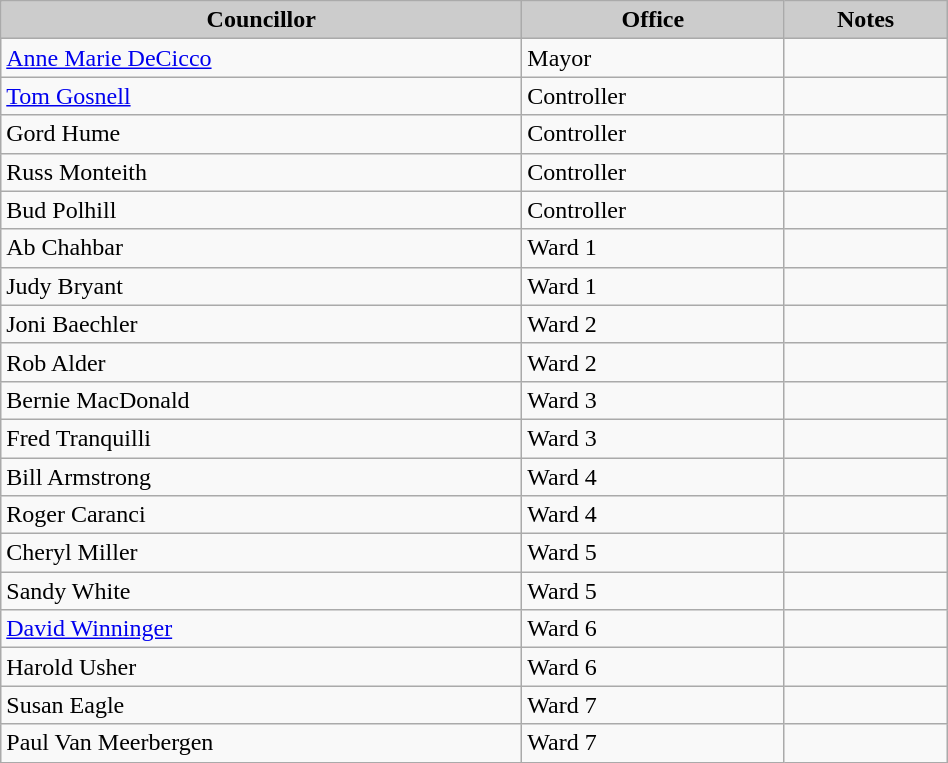<table class="wikitable" width=50%>
<tr>
<th style="background:#cccccc;"><strong>Councillor</strong></th>
<th style="background:#cccccc;"><strong>Office</strong></th>
<th style="background:#cccccc;"><strong>Notes</strong></th>
</tr>
<tr>
<td><a href='#'>Anne Marie DeCicco</a></td>
<td>Mayor</td>
<td></td>
</tr>
<tr>
<td><a href='#'>Tom Gosnell</a></td>
<td>Controller</td>
<td></td>
</tr>
<tr>
<td>Gord Hume</td>
<td>Controller</td>
<td></td>
</tr>
<tr>
<td>Russ Monteith</td>
<td>Controller</td>
<td></td>
</tr>
<tr>
<td>Bud Polhill</td>
<td>Controller</td>
<td></td>
</tr>
<tr>
<td>Ab Chahbar</td>
<td>Ward 1</td>
<td></td>
</tr>
<tr>
<td>Judy Bryant</td>
<td>Ward 1</td>
<td></td>
</tr>
<tr>
<td>Joni Baechler</td>
<td>Ward 2</td>
<td></td>
</tr>
<tr>
<td>Rob Alder</td>
<td>Ward 2</td>
<td></td>
</tr>
<tr>
<td>Bernie MacDonald</td>
<td>Ward 3</td>
<td></td>
</tr>
<tr>
<td>Fred Tranquilli</td>
<td>Ward 3</td>
<td></td>
</tr>
<tr>
<td>Bill Armstrong</td>
<td>Ward 4</td>
<td></td>
</tr>
<tr>
<td>Roger Caranci</td>
<td>Ward 4</td>
<td></td>
</tr>
<tr>
<td>Cheryl Miller</td>
<td>Ward 5</td>
<td></td>
</tr>
<tr>
<td>Sandy White</td>
<td>Ward 5</td>
<td></td>
</tr>
<tr>
<td><a href='#'>David Winninger</a></td>
<td>Ward 6</td>
<td></td>
</tr>
<tr>
<td>Harold Usher</td>
<td>Ward 6</td>
<td></td>
</tr>
<tr>
<td>Susan Eagle</td>
<td>Ward 7</td>
<td></td>
</tr>
<tr>
<td>Paul Van Meerbergen</td>
<td>Ward 7</td>
<td></td>
</tr>
</table>
